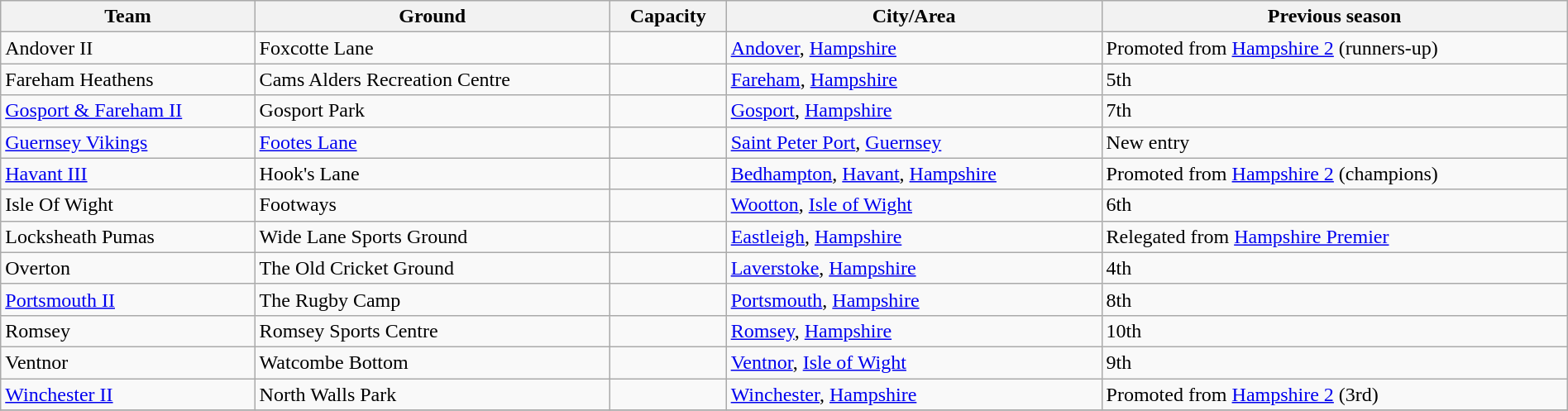<table class="wikitable sortable" width=100%>
<tr>
<th>Team</th>
<th>Ground</th>
<th>Capacity</th>
<th>City/Area</th>
<th>Previous season</th>
</tr>
<tr>
<td>Andover II</td>
<td>Foxcotte Lane</td>
<td></td>
<td><a href='#'>Andover</a>, <a href='#'>Hampshire</a></td>
<td>Promoted from <a href='#'>Hampshire 2</a> (runners-up)</td>
</tr>
<tr>
<td>Fareham Heathens</td>
<td>Cams Alders Recreation Centre</td>
<td></td>
<td><a href='#'>Fareham</a>, <a href='#'>Hampshire</a></td>
<td>5th</td>
</tr>
<tr>
<td><a href='#'>Gosport & Fareham II</a></td>
<td>Gosport Park</td>
<td></td>
<td><a href='#'>Gosport</a>, <a href='#'>Hampshire</a></td>
<td>7th</td>
</tr>
<tr>
<td><a href='#'>Guernsey Vikings</a></td>
<td><a href='#'>Footes Lane</a></td>
<td></td>
<td><a href='#'>Saint Peter Port</a>, <a href='#'>Guernsey</a></td>
<td>New entry</td>
</tr>
<tr>
<td><a href='#'>Havant III</a></td>
<td>Hook's Lane</td>
<td></td>
<td><a href='#'>Bedhampton</a>, <a href='#'>Havant</a>, <a href='#'>Hampshire</a></td>
<td>Promoted from <a href='#'>Hampshire 2</a> (champions)</td>
</tr>
<tr>
<td>Isle Of Wight</td>
<td>Footways</td>
<td></td>
<td><a href='#'>Wootton</a>, <a href='#'>Isle of Wight</a></td>
<td>6th</td>
</tr>
<tr>
<td>Locksheath Pumas</td>
<td>Wide Lane Sports Ground</td>
<td></td>
<td><a href='#'>Eastleigh</a>, <a href='#'>Hampshire</a></td>
<td>Relegated from <a href='#'>Hampshire Premier</a></td>
</tr>
<tr>
<td>Overton</td>
<td>The Old Cricket Ground</td>
<td></td>
<td><a href='#'>Laverstoke</a>, <a href='#'>Hampshire</a></td>
<td>4th</td>
</tr>
<tr>
<td><a href='#'>Portsmouth II</a></td>
<td>The Rugby Camp</td>
<td></td>
<td><a href='#'>Portsmouth</a>, <a href='#'>Hampshire</a></td>
<td>8th</td>
</tr>
<tr>
<td>Romsey</td>
<td>Romsey Sports Centre</td>
<td></td>
<td><a href='#'>Romsey</a>, <a href='#'>Hampshire</a></td>
<td>10th</td>
</tr>
<tr>
<td>Ventnor</td>
<td>Watcombe Bottom</td>
<td></td>
<td><a href='#'>Ventnor</a>, <a href='#'>Isle of Wight</a></td>
<td>9th</td>
</tr>
<tr>
<td><a href='#'>Winchester II</a></td>
<td>North Walls Park</td>
<td></td>
<td><a href='#'>Winchester</a>, <a href='#'>Hampshire</a></td>
<td>Promoted from <a href='#'>Hampshire 2</a> (3rd)</td>
</tr>
<tr>
</tr>
</table>
